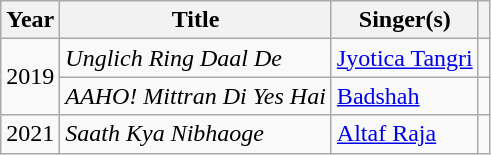<table class="wikitable sortable">
<tr>
<th scope="col">Year</th>
<th scope="col">Title</th>
<th scope="col">Singer(s)</th>
<th scope="col" class="unsortable"></th>
</tr>
<tr>
<td rowspan="2">2019</td>
<td><em>Unglich Ring Daal De</em></td>
<td><a href='#'>Jyotica Tangri</a></td>
<td></td>
</tr>
<tr>
<td><em>AAHO! Mittran Di Yes Hai</em></td>
<td><a href='#'>Badshah</a></td>
<td></td>
</tr>
<tr>
<td>2021</td>
<td><em>Saath Kya Nibhaoge</em></td>
<td><a href='#'>Altaf Raja</a></td>
<td></td>
</tr>
</table>
